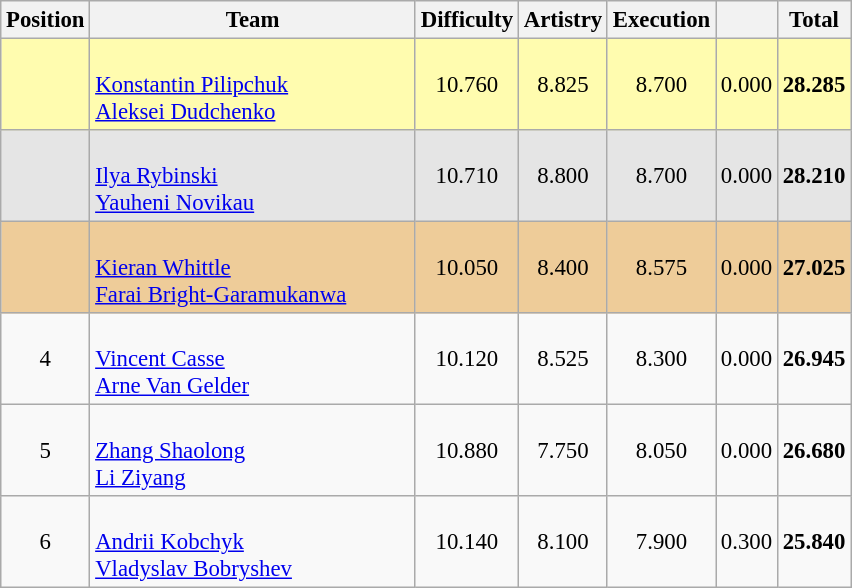<table class="wikitable sortable" style="text-align:center; font-size:95%">
<tr>
<th scope=col>Position</th>
<th scope="col" style="width:210px;">Team</th>
<th scope=col>Difficulty</th>
<th scope=col>Artistry</th>
<th scope=col>Execution</th>
<th scope=col></th>
<th scope=col;>Total</th>
</tr>
<tr style="background:#fffcaf;">
<td rowspan=1></td>
<td style="text-align:left;"><br><a href='#'>Konstantin Pilipchuk</a><br><a href='#'>Aleksei Dudchenko</a></td>
<td>10.760</td>
<td>8.825</td>
<td>8.700</td>
<td>0.000</td>
<td><strong>28.285</strong></td>
</tr>
<tr style="background:#e5e5e5;">
<td rowspan=1></td>
<td style="text-align:left;"><br><a href='#'>Ilya Rybinski</a><br><a href='#'>Yauheni Novikau</a></td>
<td>10.710</td>
<td>8.800</td>
<td>8.700</td>
<td>0.000</td>
<td><strong>28.210</strong></td>
</tr>
<tr style="background:#ec9;">
<td rowspan=1></td>
<td style="text-align:left;"><br><a href='#'>Kieran Whittle</a><br><a href='#'>Farai Bright-Garamukanwa</a></td>
<td>10.050</td>
<td>8.400</td>
<td>8.575</td>
<td>0.000</td>
<td><strong>27.025</strong></td>
</tr>
<tr>
<td scope=row style="text-align:center">4</td>
<td style="text-align:left;"><br><a href='#'>Vincent Casse</a><br><a href='#'>Arne Van Gelder</a></td>
<td>10.120</td>
<td>8.525</td>
<td>8.300</td>
<td>0.000</td>
<td><strong>26.945</strong></td>
</tr>
<tr>
<td scope=row style="text-align:center">5</td>
<td style="text-align:left;"><br><a href='#'>Zhang Shaolong</a><br><a href='#'>Li Ziyang</a></td>
<td>10.880</td>
<td>7.750</td>
<td>8.050</td>
<td>0.000</td>
<td><strong>26.680</strong></td>
</tr>
<tr>
<td scope=row style="text-align:center">6</td>
<td style="text-align:left;"><br><a href='#'>Andrii Kobchyk</a><br><a href='#'>Vladyslav Bobryshev</a></td>
<td>10.140</td>
<td>8.100</td>
<td>7.900</td>
<td>0.300</td>
<td><strong>25.840</strong></td>
</tr>
</table>
